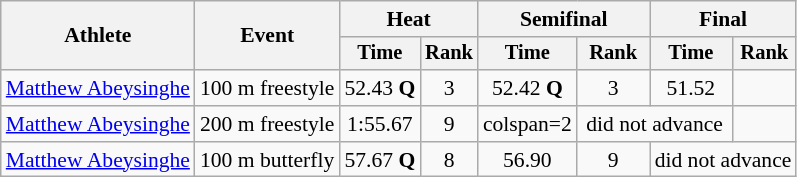<table class=wikitable style="font-size:90%">
<tr>
<th rowspan=2>Athlete</th>
<th rowspan=2>Event</th>
<th colspan="2">Heat</th>
<th colspan="2">Semifinal</th>
<th colspan="2">Final</th>
</tr>
<tr style="font-size:95%">
<th>Time</th>
<th>Rank</th>
<th>Time</th>
<th>Rank</th>
<th>Time</th>
<th>Rank</th>
</tr>
<tr align=center>
<td align=left><a href='#'>Matthew Abeysinghe</a></td>
<td align=left>100 m freestyle</td>
<td>52.43 <strong>Q</strong></td>
<td>3</td>
<td>52.42 <strong>Q</strong></td>
<td>3</td>
<td>51.52</td>
<td></td>
</tr>
<tr align=center>
<td align=left><a href='#'>Matthew Abeysinghe</a></td>
<td align=left>200 m freestyle</td>
<td>1:55.67</td>
<td>9</td>
<td>colspan=2 </td>
<td colspan=2>did not advance</td>
</tr>
<tr align=center>
<td align=left><a href='#'>Matthew Abeysinghe</a></td>
<td align=left>100 m butterfly</td>
<td>57.67 <strong>Q</strong></td>
<td>8</td>
<td>56.90</td>
<td>9</td>
<td colspan=2>did not advance</td>
</tr>
</table>
